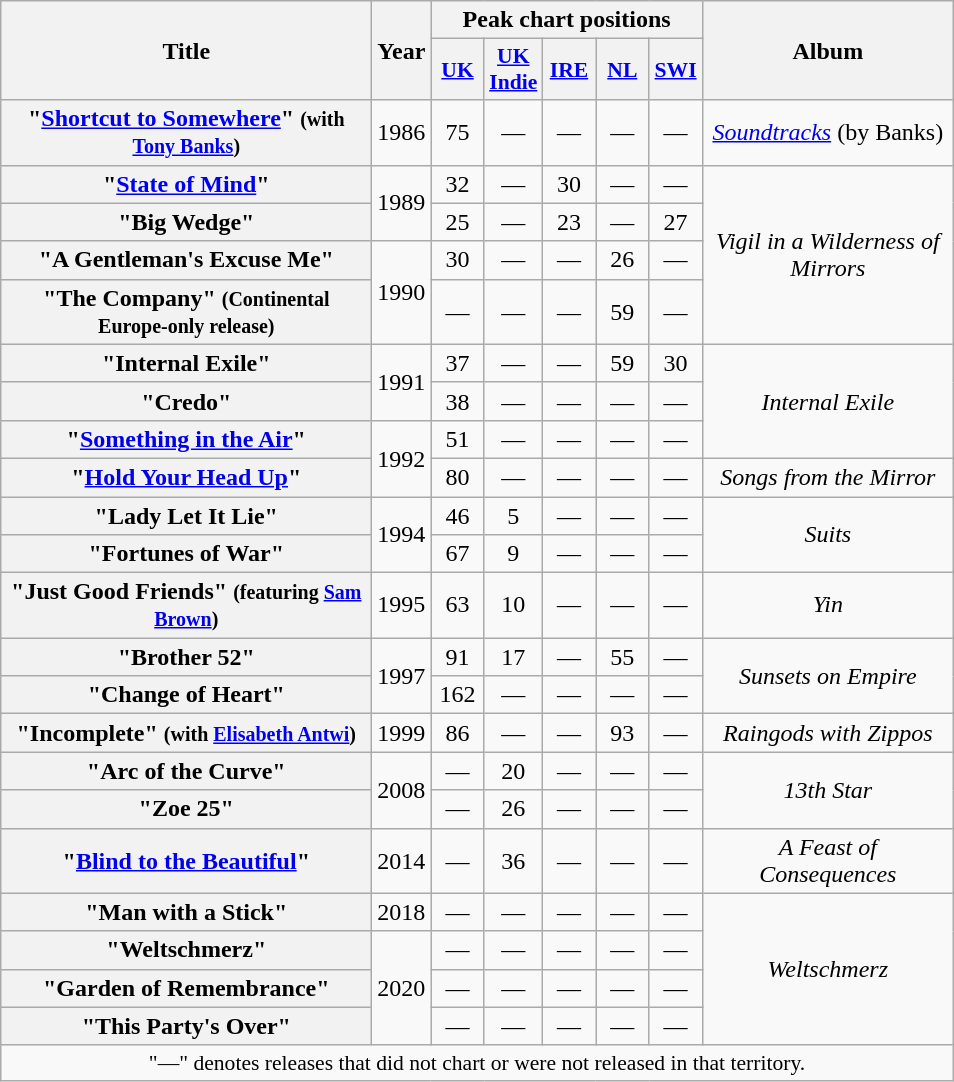<table class="wikitable plainrowheaders" style="text-align:center;">
<tr>
<th rowspan="2" scope="col" style="width:15em;">Title</th>
<th rowspan="2" scope="col" style="width:2em;">Year</th>
<th colspan="5">Peak chart positions</th>
<th rowspan="2" style="width:10em;">Album</th>
</tr>
<tr>
<th scope="col" style="width:2em;font-size:90%;"><a href='#'>UK</a><br></th>
<th scope="col" style="width:2em;font-size:90%;"><a href='#'>UK Indie</a><br></th>
<th scope="col" style="width:2em;font-size:90%;"><a href='#'>IRE</a><br></th>
<th scope="col" style="width:2em;font-size:90%;"><a href='#'>NL</a><br></th>
<th scope="col" style="width:2em;font-size:90%;"><a href='#'>SWI</a><br></th>
</tr>
<tr>
<th scope="row">"<a href='#'>Shortcut to Somewhere</a>" <small>(with <a href='#'>Tony Banks</a>)</small></th>
<td>1986</td>
<td>75</td>
<td>—</td>
<td>—</td>
<td>—</td>
<td>—</td>
<td><em><a href='#'>Soundtracks</a></em> (by Banks)</td>
</tr>
<tr>
<th scope="row">"<a href='#'>State of Mind</a>"</th>
<td rowspan="2">1989</td>
<td>32</td>
<td>—</td>
<td>30</td>
<td>—</td>
<td>—</td>
<td rowspan="4"><em>Vigil in a Wilderness of Mirrors</em></td>
</tr>
<tr>
<th scope="row">"Big Wedge"</th>
<td>25</td>
<td>—</td>
<td>23</td>
<td>—</td>
<td>27</td>
</tr>
<tr>
<th scope="row">"A Gentleman's Excuse Me"</th>
<td rowspan="2">1990</td>
<td>30</td>
<td>—</td>
<td>—</td>
<td>26</td>
<td>—</td>
</tr>
<tr>
<th scope="row">"The Company" <small>(Continental Europe-only release)</small></th>
<td>—</td>
<td>—</td>
<td>—</td>
<td>59</td>
<td>—</td>
</tr>
<tr>
<th scope="row">"Internal Exile"</th>
<td rowspan="2">1991</td>
<td>37</td>
<td>—</td>
<td>—</td>
<td>59</td>
<td>30</td>
<td rowspan="3"><em>Internal Exile</em></td>
</tr>
<tr>
<th scope="row">"Credo"</th>
<td>38</td>
<td>—</td>
<td>—</td>
<td>—</td>
<td>—</td>
</tr>
<tr>
<th scope="row">"<a href='#'>Something in the Air</a>"</th>
<td rowspan="2">1992</td>
<td>51</td>
<td>—</td>
<td>—</td>
<td>—</td>
<td>—</td>
</tr>
<tr>
<th scope="row">"<a href='#'>Hold Your Head Up</a>" </th>
<td>80</td>
<td>—</td>
<td>—</td>
<td>—</td>
<td>—</td>
<td><em>Songs from the Mirror</em></td>
</tr>
<tr>
<th scope="row">"Lady Let It Lie"</th>
<td rowspan="2">1994</td>
<td>46</td>
<td>5</td>
<td>—</td>
<td>—</td>
<td>—</td>
<td rowspan="2"><em>Suits</em></td>
</tr>
<tr>
<th scope="row">"Fortunes of War"</th>
<td>67</td>
<td>9</td>
<td>—</td>
<td>—</td>
<td>—</td>
</tr>
<tr>
<th scope="row">"Just Good Friends" <small>(featuring <a href='#'>Sam Brown</a>)</small></th>
<td>1995</td>
<td>63</td>
<td>10</td>
<td>—</td>
<td>—</td>
<td>—</td>
<td><em>Yin</em></td>
</tr>
<tr>
<th scope="row">"Brother 52"</th>
<td rowspan="2">1997</td>
<td>91</td>
<td>17</td>
<td>—</td>
<td>55</td>
<td>—</td>
<td rowspan="2"><em>Sunsets on Empire</em></td>
</tr>
<tr>
<th scope="row">"Change of Heart"</th>
<td>162</td>
<td>—</td>
<td>—</td>
<td>—</td>
<td>—</td>
</tr>
<tr>
<th scope="row">"Incomplete" <small>(with <a href='#'>Elisabeth Antwi</a>)</small></th>
<td>1999</td>
<td>86</td>
<td>—</td>
<td>—</td>
<td>93</td>
<td>—</td>
<td><em>Raingods with Zippos</em></td>
</tr>
<tr>
<th scope="row">"Arc of the Curve"</th>
<td rowspan="2">2008</td>
<td>—</td>
<td>20</td>
<td>—</td>
<td>—</td>
<td>—</td>
<td rowspan="2"><em>13th Star</em></td>
</tr>
<tr>
<th scope="row">"Zoe 25"</th>
<td>—</td>
<td>26</td>
<td>—</td>
<td>—</td>
<td>—</td>
</tr>
<tr>
<th scope="row">"<a href='#'>Blind to the Beautiful</a>"</th>
<td>2014</td>
<td>—</td>
<td>36</td>
<td>—</td>
<td>—</td>
<td>—</td>
<td><em>A Feast of Consequences</em></td>
</tr>
<tr>
<th scope="row">"Man with a Stick"</th>
<td>2018</td>
<td>—</td>
<td>—</td>
<td>—</td>
<td>—</td>
<td>—</td>
<td rowspan="4"><em>Weltschmerz</em></td>
</tr>
<tr>
<th scope="row">"Weltschmerz"</th>
<td rowspan="3">2020</td>
<td>—</td>
<td>—</td>
<td>—</td>
<td>—</td>
<td>—</td>
</tr>
<tr>
<th scope="row">"Garden of Remembrance"</th>
<td>—</td>
<td>—</td>
<td>—</td>
<td>—</td>
<td>—</td>
</tr>
<tr>
<th scope="row">"This Party's Over"</th>
<td>—</td>
<td>—</td>
<td>—</td>
<td>—</td>
<td>—</td>
</tr>
<tr>
<td colspan="8" style="font-size:90%">"—" denotes releases that did not chart or were not released in that territory.</td>
</tr>
</table>
